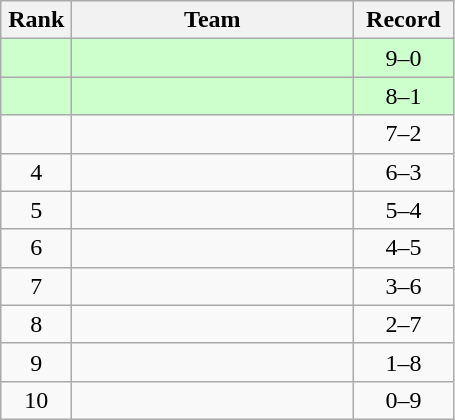<table class="wikitable" style="text-align: center;">
<tr>
<th width=40>Rank</th>
<th width=180>Team</th>
<th width=60>Record</th>
</tr>
<tr bgcolor="#ccffcc">
<td></td>
<td align=left></td>
<td>9–0</td>
</tr>
<tr bgcolor="#ccffcc">
<td></td>
<td align=left></td>
<td>8–1</td>
</tr>
<tr>
<td></td>
<td align=left></td>
<td>7–2</td>
</tr>
<tr>
<td>4</td>
<td align=left></td>
<td>6–3</td>
</tr>
<tr>
<td>5</td>
<td align=left></td>
<td>5–4</td>
</tr>
<tr>
<td>6</td>
<td align=left></td>
<td>4–5</td>
</tr>
<tr>
<td>7</td>
<td align=left></td>
<td>3–6</td>
</tr>
<tr>
<td>8</td>
<td align=left></td>
<td>2–7</td>
</tr>
<tr>
<td>9</td>
<td align=left></td>
<td>1–8</td>
</tr>
<tr>
<td>10</td>
<td align=left></td>
<td>0–9</td>
</tr>
</table>
